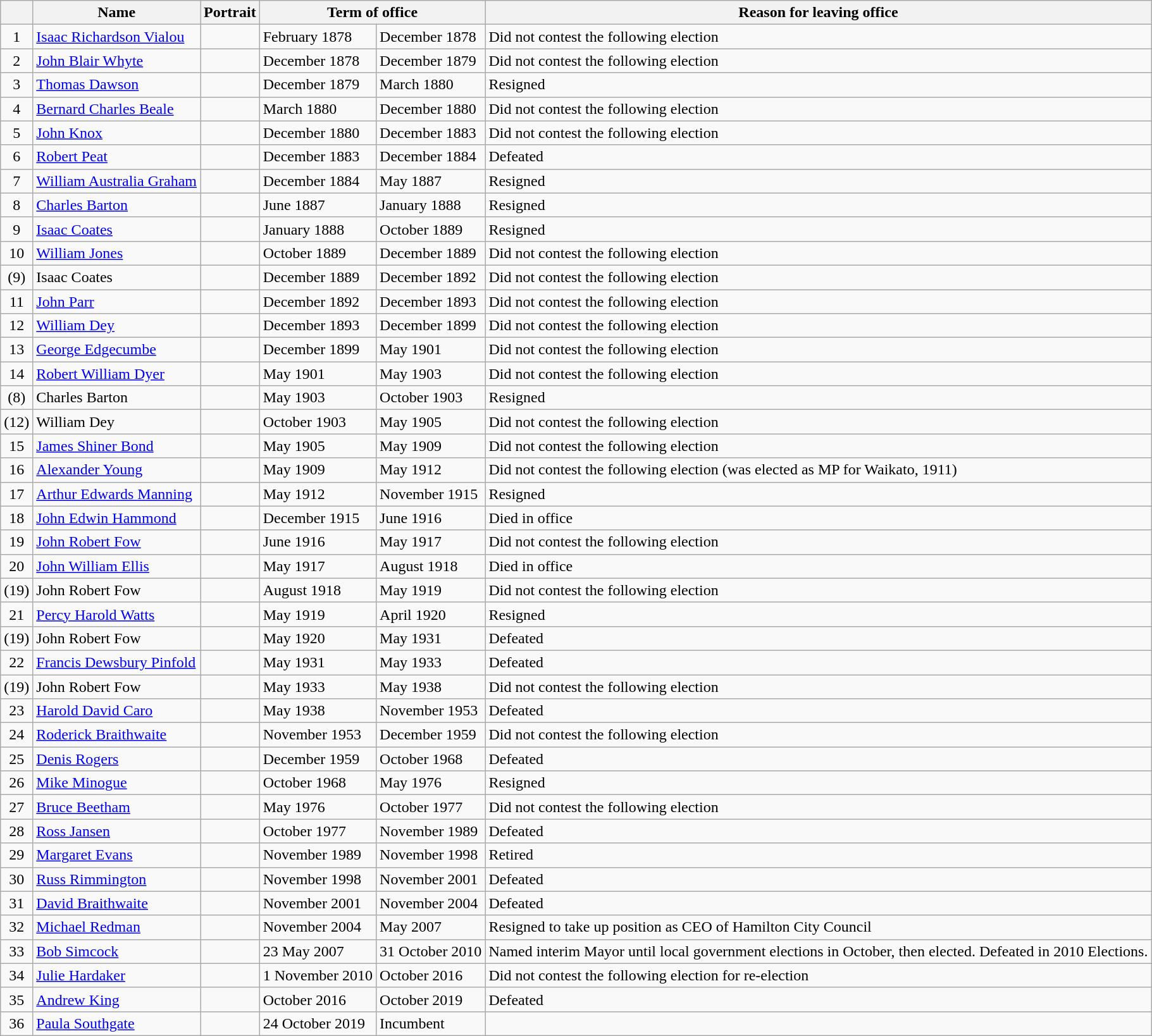<table class="wikitable">
<tr>
<th></th>
<th>Name</th>
<th>Portrait</th>
<th colspan=2>Term of office</th>
<th>Reason for leaving office</th>
</tr>
<tr>
<td align=center>1</td>
<td><a href='#'>Isaac Richardson Vialou</a></td>
<td></td>
<td>February 1878</td>
<td>December 1878</td>
<td>Did not contest the following election</td>
</tr>
<tr>
<td align=center>2</td>
<td><a href='#'>John Blair Whyte</a></td>
<td></td>
<td>December 1878</td>
<td>December 1879</td>
<td>Did not contest the following election</td>
</tr>
<tr>
<td align=center>3</td>
<td><a href='#'>Thomas Dawson</a></td>
<td></td>
<td>December 1879</td>
<td>March 1880</td>
<td>Resigned</td>
</tr>
<tr>
<td align=center>4</td>
<td><a href='#'>Bernard Charles Beale</a></td>
<td></td>
<td>March 1880</td>
<td>December 1880</td>
<td>Did not contest the following election</td>
</tr>
<tr>
<td align=center>5</td>
<td><a href='#'>John Knox</a></td>
<td></td>
<td>December 1880</td>
<td>December 1883</td>
<td>Did not contest the following election</td>
</tr>
<tr>
<td align=center>6</td>
<td><a href='#'>Robert Peat</a></td>
<td></td>
<td>December 1883</td>
<td>December 1884</td>
<td>Defeated</td>
</tr>
<tr>
<td align=center>7</td>
<td><a href='#'>William Australia Graham</a></td>
<td></td>
<td>December 1884</td>
<td>May 1887</td>
<td>Resigned</td>
</tr>
<tr>
<td align=center>8</td>
<td><a href='#'>Charles Barton</a></td>
<td></td>
<td>June 1887</td>
<td>January 1888</td>
<td>Resigned</td>
</tr>
<tr>
<td align=center>9</td>
<td><a href='#'>Isaac Coates</a></td>
<td></td>
<td>January 1888</td>
<td>October 1889</td>
<td>Resigned</td>
</tr>
<tr>
<td align=center>10</td>
<td><a href='#'>William Jones</a></td>
<td></td>
<td>October 1889</td>
<td>December 1889</td>
<td>Did not contest the following election</td>
</tr>
<tr>
<td align=center>(9)</td>
<td>Isaac Coates</td>
<td></td>
<td>December 1889</td>
<td>December 1892</td>
<td>Did not contest the following election</td>
</tr>
<tr>
<td align=center>11</td>
<td><a href='#'>John Parr</a></td>
<td></td>
<td>December 1892</td>
<td>December 1893</td>
<td>Did not contest the following election</td>
</tr>
<tr>
<td align=center>12</td>
<td><a href='#'>William Dey</a></td>
<td></td>
<td>December 1893</td>
<td>December 1899</td>
<td>Did not contest the following election</td>
</tr>
<tr>
<td align=center>13</td>
<td><a href='#'>George Edgecumbe</a></td>
<td></td>
<td>December 1899</td>
<td>May 1901</td>
<td>Did not contest the following election</td>
</tr>
<tr>
<td align=center>14</td>
<td><a href='#'>Robert William Dyer</a></td>
<td></td>
<td>May 1901</td>
<td>May 1903</td>
<td>Did not contest the following election</td>
</tr>
<tr>
<td align=center>(8)</td>
<td>Charles Barton</td>
<td></td>
<td>May 1903</td>
<td>October 1903</td>
<td>Resigned</td>
</tr>
<tr>
<td align=center>(12)</td>
<td>William Dey</td>
<td></td>
<td>October 1903</td>
<td>May 1905</td>
<td>Did not contest the following election</td>
</tr>
<tr>
<td align=center>15</td>
<td><a href='#'>James Shiner Bond</a></td>
<td></td>
<td>May 1905</td>
<td>May 1909</td>
<td>Did not contest the following election</td>
</tr>
<tr>
<td align=center>16</td>
<td><a href='#'>Alexander Young</a></td>
<td></td>
<td>May 1909</td>
<td>May 1912</td>
<td>Did not contest the following election (was elected as MP for Waikato, 1911)</td>
</tr>
<tr>
<td align=center>17</td>
<td><a href='#'>Arthur Edwards Manning</a></td>
<td></td>
<td>May 1912</td>
<td>November 1915</td>
<td>Resigned</td>
</tr>
<tr>
<td align=center>18</td>
<td><a href='#'>John Edwin Hammond</a></td>
<td></td>
<td>December 1915</td>
<td>June 1916</td>
<td>Died in office</td>
</tr>
<tr>
<td align=center>19</td>
<td><a href='#'>John Robert Fow</a></td>
<td></td>
<td>June 1916</td>
<td>May 1917</td>
<td>Did not contest the following election</td>
</tr>
<tr>
<td align=center>20</td>
<td><a href='#'>John William Ellis</a></td>
<td></td>
<td>May 1917</td>
<td>August 1918</td>
<td>Died in office</td>
</tr>
<tr>
<td align=center>(19)</td>
<td>John Robert Fow</td>
<td></td>
<td>August 1918</td>
<td>May 1919</td>
<td>Did not contest the following election</td>
</tr>
<tr>
<td align=center>21</td>
<td><a href='#'>Percy Harold Watts</a></td>
<td></td>
<td>May 1919</td>
<td>April 1920</td>
<td>Resigned</td>
</tr>
<tr>
<td align=center>(19)</td>
<td>John Robert Fow</td>
<td></td>
<td>May 1920</td>
<td>May 1931</td>
<td>Defeated</td>
</tr>
<tr>
<td align=center>22</td>
<td><a href='#'>Francis Dewsbury Pinfold</a></td>
<td></td>
<td>May 1931</td>
<td>May 1933</td>
<td>Defeated</td>
</tr>
<tr>
<td align=center>(19)</td>
<td>John Robert Fow</td>
<td></td>
<td>May 1933</td>
<td>May 1938</td>
<td>Did not contest the following election</td>
</tr>
<tr>
<td align=center>23</td>
<td><a href='#'>Harold David Caro</a></td>
<td></td>
<td>May 1938</td>
<td>November 1953</td>
<td>Defeated</td>
</tr>
<tr>
<td align=center>24</td>
<td><a href='#'>Roderick Braithwaite</a></td>
<td></td>
<td>November 1953</td>
<td>December 1959</td>
<td>Did not contest the following election</td>
</tr>
<tr>
<td align=center>25</td>
<td><a href='#'>Denis Rogers</a></td>
<td></td>
<td>December 1959</td>
<td>October 1968</td>
<td>Defeated</td>
</tr>
<tr>
<td align=center>26</td>
<td><a href='#'>Mike Minogue</a></td>
<td></td>
<td>October 1968</td>
<td>May 1976</td>
<td>Resigned</td>
</tr>
<tr>
<td align=center>27</td>
<td><a href='#'>Bruce Beetham</a></td>
<td></td>
<td>May 1976</td>
<td>October 1977</td>
<td>Did not contest the following election</td>
</tr>
<tr>
<td align=center>28</td>
<td><a href='#'>Ross Jansen</a></td>
<td></td>
<td>October 1977</td>
<td>November 1989</td>
<td>Defeated</td>
</tr>
<tr>
<td align=center>29</td>
<td><a href='#'>Margaret Evans</a></td>
<td></td>
<td>November 1989</td>
<td>November 1998</td>
<td>Retired</td>
</tr>
<tr>
<td align=center>30</td>
<td><a href='#'>Russ Rimmington</a></td>
<td></td>
<td>November 1998</td>
<td>November 2001</td>
<td>Defeated</td>
</tr>
<tr>
<td align=center>31</td>
<td><a href='#'>David Braithwaite</a></td>
<td></td>
<td>November 2001</td>
<td>November 2004</td>
<td>Defeated</td>
</tr>
<tr>
<td align=center>32</td>
<td><a href='#'>Michael Redman</a></td>
<td></td>
<td>November 2004</td>
<td>May 2007</td>
<td>Resigned to take up position as CEO of Hamilton City Council</td>
</tr>
<tr>
<td align=center>33</td>
<td><a href='#'>Bob Simcock</a></td>
<td></td>
<td>23 May 2007</td>
<td>31 October 2010</td>
<td>Named interim Mayor until local government elections in October, then elected. Defeated in 2010 Elections.</td>
</tr>
<tr>
<td align=center>34</td>
<td><a href='#'>Julie Hardaker</a></td>
<td></td>
<td>1 November 2010</td>
<td>October 2016</td>
<td>Did not contest the following election for re-election</td>
</tr>
<tr>
<td align=center>35</td>
<td><a href='#'>Andrew King</a></td>
<td></td>
<td>October 2016</td>
<td>October 2019</td>
<td>Defeated</td>
</tr>
<tr>
<td align=center>36</td>
<td><a href='#'>Paula Southgate</a></td>
<td></td>
<td>24 October 2019</td>
<td>Incumbent</td>
<td></td>
</tr>
</table>
